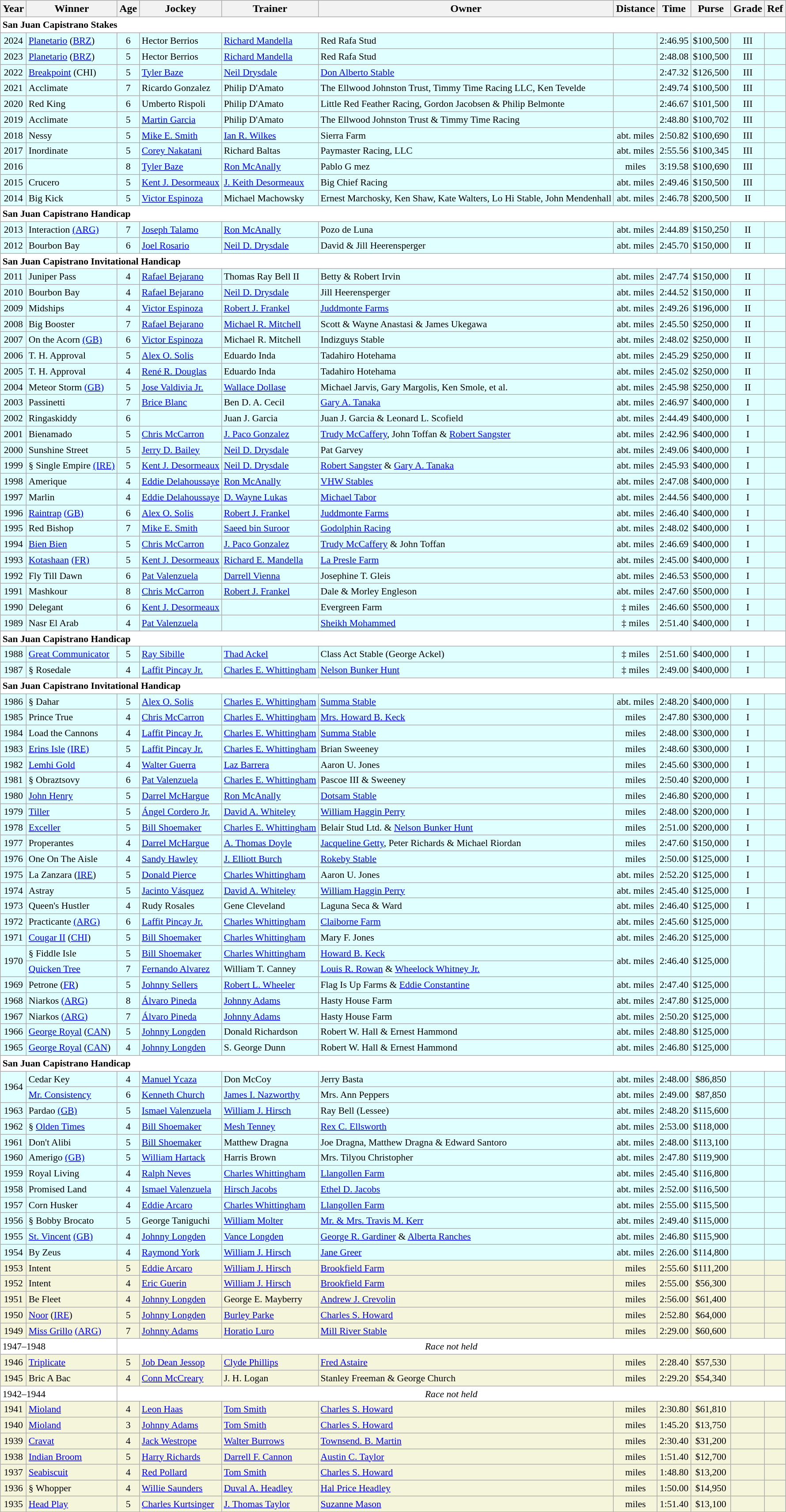<table class="wikitable sortable">
<tr>
<th>Year</th>
<th>Winner</th>
<th>Age</th>
<th>Jockey</th>
<th>Trainer</th>
<th>Owner</th>
<th>Distance</th>
<th>Time</th>
<th>Purse</th>
<th>Grade</th>
<th>Ref</th>
</tr>
<tr style="font-size:90%; background-color:white">
<td align="left" colspan=11><strong>San Juan Capistrano Stakes</strong></td>
</tr>
<tr style="font-size:90%; background-color:lightcyan">
<td align="center">2024</td>
<td><a href='#'>Planetario</a> (<a href='#'>BRZ</a>)</td>
<td align="center">6</td>
<td>Hector Berrios</td>
<td><a href='#'>Richard Mandella</a></td>
<td>Red Rafa Stud</td>
<td align="center"></td>
<td align="center">2:46.95</td>
<td align="center">$100,500</td>
<td align="center">III</td>
<td></td>
</tr>
<tr style="font-size:90%; background-color:lightcyan">
<td align="center">2023</td>
<td><a href='#'>Planetario</a> (<a href='#'>BRZ</a>)</td>
<td align="center">5</td>
<td>Hector Berrios</td>
<td><a href='#'>Richard Mandella</a></td>
<td>Red Rafa Stud</td>
<td align="center"></td>
<td align="center">2:48.08</td>
<td align="center">$100,500</td>
<td align="center">III</td>
<td></td>
</tr>
<tr style="font-size:90%; background-color:lightcyan">
<td align="center">2022</td>
<td><a href='#'>Breakpoint</a> (CHI)</td>
<td align="center">5</td>
<td><a href='#'>Tyler Baze</a></td>
<td><a href='#'>Neil Drysdale</a></td>
<td><a href='#'>Don Alberto Stable</a></td>
<td align="center"></td>
<td align="center">2:47.32</td>
<td align="center">$126,500</td>
<td align="center">III</td>
<td></td>
</tr>
<tr style="font-size:90%; background-color:lightcyan">
<td align=center>2021</td>
<td>Acclimate</td>
<td align=center>7</td>
<td>Ricardo Gonzalez</td>
<td>Philip D'Amato</td>
<td>The Ellwood Johnston Trust, Timmy Time Racing LLC, Ken Tevelde</td>
<td align=center></td>
<td align=center>2:49.74</td>
<td align=center>$100,500</td>
<td align=center>III</td>
<td></td>
</tr>
<tr style="font-size:90%; background-color:lightcyan">
<td align=center>2020</td>
<td>Red King</td>
<td align=center>6</td>
<td>Umberto Rispoli</td>
<td>Philip D'Amato</td>
<td>Little Red Feather Racing, Gordon Jacobsen & Philip Belmonte</td>
<td align=center></td>
<td align=center>2:46.67</td>
<td align=center>$101,500</td>
<td align=center>III</td>
<td></td>
</tr>
<tr style="font-size:90%; background-color:lightcyan">
<td align=center>2019</td>
<td>Acclimate</td>
<td align=center>5</td>
<td><a href='#'>Martin Garcia</a></td>
<td>Philip D'Amato</td>
<td>The Ellwood Johnston Trust & Timmy Time Racing</td>
<td align=center></td>
<td align=center>2:48.80</td>
<td align=center>$100,702</td>
<td align=center>III</td>
<td></td>
</tr>
<tr style="font-size:90%; background-color:lightcyan">
<td align=center>2018</td>
<td>Nessy</td>
<td align=center>5</td>
<td><a href='#'>Mike E. Smith</a></td>
<td><a href='#'>Ian R. Wilkes</a></td>
<td>Sierra Farm</td>
<td align=center>abt.  miles</td>
<td align=center>2:50.82</td>
<td align=center>$100,690</td>
<td align=center>III</td>
<td></td>
</tr>
<tr style="font-size:90%; background-color:lightcyan">
<td align=center>2017</td>
<td>Inordinate</td>
<td align=center>5</td>
<td><a href='#'>Corey Nakatani</a></td>
<td>Richard Baltas</td>
<td>Paymaster Racing, LLC</td>
<td align=center>abt.  miles</td>
<td align=center>2:55.56</td>
<td align=center>$100,345</td>
<td align=center>III</td>
<td></td>
</tr>
<tr style="font-size:90%; background-color:lightcyan">
<td align=center>2016</td>
<td></td>
<td align=center>8</td>
<td><a href='#'>Tyler Baze</a></td>
<td><a href='#'>Ron McAnally</a></td>
<td>Pablo G  mez</td>
<td align=center> miles</td>
<td align=center>3:19.58</td>
<td align=center>$100,690</td>
<td align=center>III</td>
<td></td>
</tr>
<tr style="font-size:90%; background-color:lightcyan">
<td align=center>2015</td>
<td>Crucero</td>
<td align=center>5</td>
<td><a href='#'>Kent J. Desormeaux</a></td>
<td><a href='#'>J. Keith Desormeaux</a></td>
<td>Big Chief Racing</td>
<td align=center>abt.  miles</td>
<td align=center>2:49.46</td>
<td align=center>$150,500</td>
<td align=center>III</td>
<td></td>
</tr>
<tr style="font-size:90%; background-color:lightcyan">
<td align=center>2014</td>
<td>Big Kick</td>
<td align=center>5</td>
<td><a href='#'>Victor Espinoza</a></td>
<td>Michael Machowsky</td>
<td>Ernest Marchosky, Ken Shaw, Kate Walters, Lo Hi Stable, John Mendenhall</td>
<td align=center>abt.  miles</td>
<td align=center>2:46.78</td>
<td align=center>$200,500</td>
<td align=center>II</td>
<td></td>
</tr>
<tr style="font-size:90%; background-color:white">
<td align="left" colspan=11><strong>San Juan Capistrano Handicap </strong></td>
</tr>
<tr style="font-size:90%; background-color:lightcyan">
<td align=center>2013</td>
<td>Interaction <a href='#'>(ARG)</a></td>
<td align=center>7</td>
<td><a href='#'>Joseph Talamo</a></td>
<td><a href='#'>Ron McAnally</a></td>
<td>Pozo de Luna</td>
<td align=center>abt.  miles</td>
<td align=center>2:44.89</td>
<td align=center>$150,250</td>
<td align=center>II</td>
<td></td>
</tr>
<tr style="font-size:90%; background-color:lightcyan">
<td align=center>2012</td>
<td>Bourbon Bay</td>
<td align=center>6</td>
<td><a href='#'>Joel Rosario</a></td>
<td><a href='#'>Neil D. Drysdale</a></td>
<td>David & Jill Heerensperger</td>
<td align=center>abt.  miles</td>
<td align=center>2:45.70</td>
<td align=center>$150,000</td>
<td align=center>II</td>
<td></td>
</tr>
<tr style="font-size:90%; background-color:white">
<td align="left" colspan=11><strong>San Juan Capistrano Invitational Handicap </strong></td>
</tr>
<tr style="font-size:90%; background-color:lightcyan">
<td align=center>2011</td>
<td>Juniper Pass</td>
<td align=center>4</td>
<td><a href='#'>Rafael Bejarano</a></td>
<td>Thomas Ray Bell II</td>
<td>Betty & Robert Irvin</td>
<td align=center>abt.  miles</td>
<td align=center>2:47.74</td>
<td align=center>$150,000</td>
<td align=center>II</td>
<td></td>
</tr>
<tr style="font-size:90%; background-color:lightcyan">
<td align=center>2010</td>
<td>Bourbon Bay</td>
<td align=center>4</td>
<td><a href='#'>Rafael Bejarano</a></td>
<td><a href='#'>Neil D. Drysdale</a></td>
<td>Jill Heerensperger</td>
<td align=center>abt.  miles</td>
<td align=center>2:44.52</td>
<td align=center>$150,000</td>
<td align=center>II</td>
<td></td>
</tr>
<tr style="font-size:90%; background-color:lightcyan">
<td align=center>2009</td>
<td>Midships</td>
<td align=center>4</td>
<td><a href='#'>Victor Espinoza</a></td>
<td><a href='#'>Robert J. Frankel</a></td>
<td><a href='#'>Juddmonte Farms</a></td>
<td align=center>abt.  miles</td>
<td align=center>2:49.26</td>
<td align=center>$196,000</td>
<td align=center>II</td>
<td></td>
</tr>
<tr style="font-size:90%; background-color:lightcyan">
<td align=center>2008</td>
<td>Big Booster</td>
<td align=center>7</td>
<td><a href='#'>Rafael Bejarano</a></td>
<td><a href='#'>Michael R. Mitchell</a></td>
<td>Scott & Wayne Anastasi & James Ukegawa</td>
<td align=center>abt.  miles</td>
<td align=center>2:45.50</td>
<td align=center>$250,000</td>
<td align=center>II</td>
<td></td>
</tr>
<tr style="font-size:90%; background-color:lightcyan">
<td align=center>2007</td>
<td>On the Acorn <a href='#'>(GB)</a></td>
<td align=center>6</td>
<td><a href='#'>Victor Espinoza</a></td>
<td>Michael R. Mitchell</td>
<td>Indizguys Stable</td>
<td align=center>abt.  miles</td>
<td align=center>2:48.02</td>
<td align=center>$250,000</td>
<td align=center>II</td>
<td></td>
</tr>
<tr style="font-size:90%; background-color:lightcyan">
<td align=center>2006</td>
<td>T. H. Approval</td>
<td align=center>5</td>
<td><a href='#'>Alex O. Solis</a></td>
<td>Eduardo Inda</td>
<td>Tadahiro Hotehama</td>
<td align=center>abt.  miles</td>
<td align=center>2:45.29</td>
<td align=center>$250,000</td>
<td align=center>II</td>
<td></td>
</tr>
<tr style="font-size:90%; background-color:lightcyan">
<td align=center>2005</td>
<td>T. H. Approval</td>
<td align=center>4</td>
<td><a href='#'>René R. Douglas</a></td>
<td>Eduardo Inda</td>
<td>Tadahiro Hotehama</td>
<td align=center>abt.  miles</td>
<td align=center>2:45.02</td>
<td align=center>$250,000</td>
<td align=center>II</td>
<td></td>
</tr>
<tr style="font-size:90%; background-color:lightcyan">
<td align=center>2004</td>
<td>Meteor Storm <a href='#'>(GB)</a></td>
<td align=center>5</td>
<td><a href='#'>Jose Valdivia Jr.</a></td>
<td><a href='#'>Wallace Dollase</a></td>
<td>Michael Jarvis, Gary Margolis, Ken Smole, et al.</td>
<td align=center>abt.  miles</td>
<td align=center>2:45.98</td>
<td align=center>$250,000</td>
<td align=center>II</td>
<td></td>
</tr>
<tr style="font-size:90%; background-color:lightcyan">
<td align=center>2003</td>
<td>Passinetti</td>
<td align=center>7</td>
<td><a href='#'>Brice Blanc</a></td>
<td>Ben D. A. Cecil</td>
<td><a href='#'>Gary A. Tanaka</a></td>
<td align=center>abt.  miles</td>
<td align=center>2:46.97</td>
<td align=center>$400,000</td>
<td align=center>I</td>
<td></td>
</tr>
<tr style="font-size:90%; background-color:lightcyan">
<td align=center>2002</td>
<td>Ringaskiddy</td>
<td align=center>6</td>
<td></td>
<td>Juan J. Garcia</td>
<td>Juan J. Garcia & Leonard L. Scofield</td>
<td align=center>abt.  miles</td>
<td align=center>2:44.49</td>
<td align=center>$400,000</td>
<td align=center>I</td>
<td></td>
</tr>
<tr style="font-size:90%; background-color:lightcyan">
<td align=center>2001</td>
<td>Bienamado</td>
<td align=center>5</td>
<td><a href='#'>Chris McCarron</a></td>
<td><a href='#'>J. Paco Gonzalez</a></td>
<td><a href='#'>Trudy McCaffery</a>, John Toffan & <a href='#'>Robert Sangster</a></td>
<td align=center>abt.  miles</td>
<td align=center>2:42.96</td>
<td align=center>$400,000</td>
<td align=center>I</td>
<td></td>
</tr>
<tr style="font-size:90%; background-color:lightcyan">
<td align=center>2000</td>
<td>Sunshine Street</td>
<td align=center>5</td>
<td><a href='#'>Jerry D. Bailey</a></td>
<td><a href='#'>Neil D. Drysdale</a></td>
<td>Pat Garvey</td>
<td align=center>abt.  miles</td>
<td align=center>2:49.06</td>
<td align=center>$400,000</td>
<td align=center>I</td>
<td></td>
</tr>
<tr style="font-size:90%; background-color:lightcyan">
<td align=center>1999</td>
<td>§ Single Empire <a href='#'>(IRE)</a></td>
<td align=center>5</td>
<td><a href='#'>Kent J. Desormeaux</a></td>
<td><a href='#'>Neil D. Drysdale</a></td>
<td><a href='#'>Robert Sangster</a> & <a href='#'>Gary A. Tanaka</a></td>
<td align=center>abt.  miles</td>
<td align=center>2:45.93</td>
<td align=center>$400,000</td>
<td align=center>I</td>
<td></td>
</tr>
<tr style="font-size:90%; background-color:lightcyan">
<td align=center>1998</td>
<td>Amerique</td>
<td align=center>4</td>
<td><a href='#'>Eddie Delahoussaye</a></td>
<td><a href='#'>Ron McAnally</a></td>
<td><a href='#'>VHW Stables</a></td>
<td align=center>abt.  miles</td>
<td align=center>2:47.08</td>
<td align=center>$400,000</td>
<td align=center>I</td>
<td></td>
</tr>
<tr style="font-size:90%; background-color:lightcyan">
<td align=center>1997</td>
<td>Marlin</td>
<td align=center>4</td>
<td><a href='#'>Eddie Delahoussaye</a></td>
<td><a href='#'>D. Wayne Lukas</a></td>
<td><a href='#'>Michael Tabor</a></td>
<td align=center>abt.  miles</td>
<td align=center>2:44.56</td>
<td align=center>$400,000</td>
<td align=center>I</td>
<td></td>
</tr>
<tr style="font-size:90%; background-color:lightcyan">
<td align=center>1996</td>
<td><a href='#'>Raintrap</a> <a href='#'>(GB)</a></td>
<td align=center>6</td>
<td><a href='#'>Alex O. Solis</a></td>
<td><a href='#'>Robert J. Frankel</a></td>
<td><a href='#'>Juddmonte Farms</a></td>
<td align=center>abt.  miles</td>
<td align=center>2:46.40</td>
<td align=center>$400,000</td>
<td align=center>I</td>
<td></td>
</tr>
<tr style="font-size:90%; background-color:lightcyan">
<td align=center>1995</td>
<td>Red Bishop</td>
<td align=center>7</td>
<td><a href='#'>Mike E. Smith</a></td>
<td><a href='#'>Saeed bin Suroor</a></td>
<td><a href='#'>Godolphin Racing</a></td>
<td align=center>abt.  miles</td>
<td align=center>2:48.02</td>
<td align=center>$400,000</td>
<td align=center>I</td>
<td></td>
</tr>
<tr style="font-size:90%; background-color:lightcyan">
<td align=center>1994</td>
<td><a href='#'>Bien Bien</a></td>
<td align=center>5</td>
<td><a href='#'>Chris McCarron</a></td>
<td><a href='#'>J. Paco Gonzalez</a></td>
<td><a href='#'>Trudy McCaffery</a> & John Toffan</td>
<td align=center>abt.  miles</td>
<td align=center>2:46.69</td>
<td align=center>$400,000</td>
<td align=center>I</td>
<td></td>
</tr>
<tr style="font-size:90%; background-color:lightcyan">
<td align=center>1993</td>
<td><a href='#'>Kotashaan</a> <a href='#'>(FR)</a></td>
<td align=center>5</td>
<td><a href='#'>Kent J. Desormeaux</a></td>
<td><a href='#'>Richard E. Mandella</a></td>
<td><a href='#'>La Presle Farm</a></td>
<td align=center>abt.  miles</td>
<td align=center>2:45.00</td>
<td align=center>$400,000</td>
<td align=center>I</td>
<td></td>
</tr>
<tr style="font-size:90%; background-color:lightcyan">
<td align=center>1992</td>
<td>Fly Till Dawn</td>
<td align=center>6</td>
<td><a href='#'>Pat Valenzuela</a></td>
<td><a href='#'>Darrell Vienna</a></td>
<td>Josephine T. Gleis</td>
<td align=center>abt.  miles</td>
<td align=center>2:46.53</td>
<td align=center>$500,000</td>
<td align=center>I</td>
<td></td>
</tr>
<tr style="font-size:90%; background-color:lightcyan">
<td align=center>1991</td>
<td>Mashkour</td>
<td align=center>8</td>
<td><a href='#'>Chris McCarron</a></td>
<td><a href='#'>Robert J. Frankel</a></td>
<td>Dale & Morley Engleson</td>
<td align=center>abt.  miles</td>
<td align=center>2:47.60</td>
<td align=center>$500,000</td>
<td align=center>I</td>
<td></td>
</tr>
<tr style="font-size:90%; background-color:lightcyan">
<td align=center>1990</td>
<td>Delegant</td>
<td align=center>6</td>
<td><a href='#'>Kent J. Desormeaux</a></td>
<td></td>
<td>Evergreen Farm</td>
<td align=center>‡  miles</td>
<td align=center>2:46.60</td>
<td align=center>$500,000</td>
<td align=center>I</td>
<td></td>
</tr>
<tr style="font-size:90%; background-color:lightcyan">
<td align=center>1989</td>
<td>Nasr El Arab</td>
<td align=center>4</td>
<td><a href='#'>Pat Valenzuela</a></td>
<td></td>
<td><a href='#'>Sheikh Mohammed</a></td>
<td align=center>‡  miles</td>
<td align=center>2:51.40</td>
<td align=center>$400,000</td>
<td align=center>I</td>
<td></td>
</tr>
<tr style="font-size:90%; background-color:white">
<td align="left" colspan=11><strong>San Juan Capistrano Handicap </strong></td>
</tr>
<tr style="font-size:90%; background-color:lightcyan">
<td align=center>1988</td>
<td><a href='#'>Great Communicator</a></td>
<td align=center>5</td>
<td><a href='#'>Ray Sibille</a></td>
<td><a href='#'>Thad Ackel</a></td>
<td>Class Act Stable (George Ackel)</td>
<td align=center>‡  miles</td>
<td align=center>2:51.60</td>
<td align=center>$400,000</td>
<td align=center>I</td>
<td></td>
</tr>
<tr style="font-size:90%; background-color:lightcyan">
<td align=center>1987</td>
<td>§ Rosedale</td>
<td align=center>4</td>
<td><a href='#'>Laffit Pincay Jr.</a></td>
<td><a href='#'>Charles E. Whittingham</a></td>
<td><a href='#'>Nelson Bunker Hunt</a></td>
<td align=center>‡  miles</td>
<td align=center>2:49.00</td>
<td align=center>$400,000</td>
<td align=center>I</td>
<td></td>
</tr>
<tr style="font-size:90%; background-color:white">
<td align="left" colspan=11><strong>San Juan Capistrano Invitational Handicap </strong></td>
</tr>
<tr style="font-size:90%; background-color:lightcyan">
<td align=center>1986</td>
<td>§ Dahar</td>
<td align=center>5</td>
<td><a href='#'>Alex O. Solis</a></td>
<td><a href='#'>Charles E. Whittingham</a></td>
<td><a href='#'>Summa Stable</a></td>
<td align=center>abt.  miles</td>
<td align=center>2:48.20</td>
<td align=center>$400,000</td>
<td align=center>I</td>
<td></td>
</tr>
<tr style="font-size:90%; background-color:lightcyan">
<td align=center>1985</td>
<td>Prince True</td>
<td align=center>4</td>
<td><a href='#'>Chris McCarron</a></td>
<td><a href='#'>Charles E. Whittingham</a></td>
<td><a href='#'>Mrs. Howard B. Keck</a></td>
<td align=center> miles</td>
<td align=center>2:47.80</td>
<td align=center>$300,000</td>
<td align=center>I</td>
<td></td>
</tr>
<tr style="font-size:90%; background-color:lightcyan">
<td align=center>1984</td>
<td>Load the Cannons</td>
<td align=center>4</td>
<td><a href='#'>Laffit Pincay Jr.</a></td>
<td><a href='#'>Charles E. Whittingham</a></td>
<td><a href='#'>Summa Stable</a></td>
<td align=center> miles</td>
<td align=center>2:48.00</td>
<td align=center>$300,000</td>
<td align=center>I</td>
<td></td>
</tr>
<tr style="font-size:90%; background-color:lightcyan">
<td align=center>1983</td>
<td §><a href='#'>Erins Isle</a> <a href='#'>(IRE)</a></td>
<td align=center>5</td>
<td><a href='#'>Laffit Pincay Jr.</a></td>
<td><a href='#'>Charles E. Whittingham</a></td>
<td>Brian Sweeney</td>
<td align=center> miles</td>
<td align=center>2:48.60</td>
<td align=center>$300,000</td>
<td align=center>I</td>
<td></td>
</tr>
<tr style="font-size:90%; background-color:lightcyan">
<td align=center>1982</td>
<td><a href='#'>Lemhi Gold</a></td>
<td align=center>4</td>
<td><a href='#'>Walter Guerra</a></td>
<td><a href='#'>Laz Barrera</a></td>
<td>Aaron U. Jones</td>
<td align=center> miles</td>
<td align=center>2:45.60</td>
<td align=center>$300,000</td>
<td align=center>I</td>
<td></td>
</tr>
<tr style="font-size:90%; background-color:lightcyan">
<td align=center>1981</td>
<td>§ Obraztsovy</td>
<td align=center>6</td>
<td><a href='#'>Pat Valenzuela</a></td>
<td><a href='#'>Charles E. Whittingham</a></td>
<td>Pascoe III & Sweeney</td>
<td align=center> miles</td>
<td align=center>2:50.40</td>
<td align=center>$200,000</td>
<td align=center>I</td>
<td></td>
</tr>
<tr style="font-size:90%; background-color:lightcyan">
<td align=center>1980</td>
<td><a href='#'>John Henry</a></td>
<td align=center>5</td>
<td><a href='#'>Darrel McHargue</a></td>
<td><a href='#'>Ron McAnally</a></td>
<td><a href='#'>Dotsam Stable</a></td>
<td align=center> miles</td>
<td align=center>2:46.80</td>
<td align=center>$200,000</td>
<td align=center>I</td>
<td></td>
</tr>
<tr style="font-size:90%; background-color:lightcyan">
<td align=center>1979</td>
<td><a href='#'>Tiller</a></td>
<td align=center>5</td>
<td><a href='#'>Ángel Cordero Jr.</a></td>
<td><a href='#'>David A. Whiteley</a></td>
<td><a href='#'>William Haggin Perry</a></td>
<td align=center> miles</td>
<td align=center>2:48.00</td>
<td align=center>$200,000</td>
<td align=center>I</td>
<td></td>
</tr>
<tr style="font-size:90%; background-color:lightcyan">
<td align=center>1978</td>
<td><a href='#'>Exceller</a></td>
<td align=center>5</td>
<td><a href='#'>Bill Shoemaker</a></td>
<td><a href='#'>Charles E. Whittingham</a></td>
<td>Belair Stud Ltd. & <a href='#'>Nelson Bunker Hunt</a></td>
<td align=center> miles</td>
<td align=center>2:51.00</td>
<td align=center>$200,000</td>
<td align=center>I</td>
<td></td>
</tr>
<tr style="font-size:90%; background-color:lightcyan">
<td align=center>1977</td>
<td>Properantes</td>
<td align=center>4</td>
<td><a href='#'>Darrel McHargue</a></td>
<td><a href='#'>A. Thomas Doyle</a></td>
<td><a href='#'>Jacqueline Getty</a>, Peter Richards & Michael Riordan</td>
<td align=center> miles</td>
<td align=center>2:47.60</td>
<td align=center>$150,000</td>
<td align=center>I</td>
<td></td>
</tr>
<tr style="font-size:90%; background-color:lightcyan">
<td align=center>1976</td>
<td>One On The Aisle</td>
<td align=center>4</td>
<td><a href='#'>Sandy Hawley</a></td>
<td><a href='#'>J. Elliott Burch</a></td>
<td><a href='#'>Rokeby Stable</a></td>
<td align=center> miles</td>
<td align=center>2:50.00</td>
<td align=center>$125,000</td>
<td align=center>I</td>
<td></td>
</tr>
<tr style="font-size:90%; background-color:lightcyan">
<td align=center>1975</td>
<td>La Zanzara (<a href='#'>IRE</a>)</td>
<td align=center>5</td>
<td><a href='#'>Donald Pierce</a></td>
<td><a href='#'>Charles Whittingham</a></td>
<td>Aaron U. Jones</td>
<td align=center>abt.  miles</td>
<td align=center>2:52.20</td>
<td align=center>$125,000</td>
<td align=center>I</td>
<td></td>
</tr>
<tr style="font-size:90%; background-color:lightcyan">
<td align=center>1974</td>
<td>Astray</td>
<td align=center>5</td>
<td><a href='#'>Jacinto Vásquez</a></td>
<td><a href='#'>David A. Whiteley</a></td>
<td><a href='#'>William Haggin Perry</a></td>
<td align=center>abt.  miles</td>
<td align=center>2:45.40</td>
<td align=center>$125,000</td>
<td align=center>I</td>
<td></td>
</tr>
<tr style="font-size:90%; background-color:lightcyan">
<td align=center>1973</td>
<td>Queen's Hustler</td>
<td align=center>4</td>
<td>Rudy Rosales</td>
<td>Gene Cleveland</td>
<td>Laguna Seca & Ward</td>
<td align=center>abt.  miles</td>
<td align=center>2:46.40</td>
<td align=center>$125,000</td>
<td align=center>I</td>
<td></td>
</tr>
<tr style="font-size:90%; background-color:lightcyan">
<td align=center>1972</td>
<td>Practicante <a href='#'>(ARG)</a></td>
<td align=center>6</td>
<td><a href='#'>Laffit Pincay Jr.</a></td>
<td><a href='#'>Charles Whittingham</a></td>
<td><a href='#'>Claiborne Farm</a></td>
<td align=center>abt.  miles</td>
<td align=center>2:45.60</td>
<td align=center>$125,000</td>
<td align=center></td>
<td></td>
</tr>
<tr style="font-size:90%; background-color:lightcyan">
<td align=center>1971</td>
<td><a href='#'>Cougar II</a> (<a href='#'>CHI</a>)</td>
<td align=center>5</td>
<td><a href='#'>Bill Shoemaker</a></td>
<td><a href='#'>Charles Whittingham</a></td>
<td>Mary F. Jones</td>
<td align=center>abt.  miles</td>
<td align=center>2:46.20</td>
<td align=center>$125,000</td>
<td align=center></td>
<td></td>
</tr>
<tr style="font-size:90%; background-color:lightcyan">
<td align=center rowspan=2>1970</td>
<td>§ Fiddle Isle</td>
<td align=center>5</td>
<td><a href='#'>Bill Shoemaker</a></td>
<td><a href='#'>Charles Whittingham</a></td>
<td><a href='#'>Howard B. Keck</a></td>
<td align=center rowspan=2>abt.  miles</td>
<td align=center rowspan=2>2:46.40</td>
<td align=center rowspan=2>$125,000</td>
<td align=center rowspan=2></td>
<td rowspan=2></td>
</tr>
<tr style="font-size:90%; background-color:lightcyan">
<td><a href='#'>Quicken Tree</a></td>
<td align=center>7</td>
<td><a href='#'>Fernando Alvarez</a></td>
<td>William T. Canney</td>
<td><a href='#'>Louis R. Rowan</a> & <a href='#'>Wheelock Whitney Jr.</a></td>
</tr>
<tr style="font-size:90%; background-color:lightcyan">
<td align=center>1969</td>
<td>Petrone (<a href='#'>FR</a>)</td>
<td align=center>5</td>
<td><a href='#'>Johnny Sellers</a></td>
<td><a href='#'>Robert L. Wheeler</a></td>
<td>Flag Is Up Farms & <a href='#'>Eddie Constantine</a></td>
<td align=center>abt.  miles</td>
<td align=center>2:47.40</td>
<td align=center>$125,000</td>
<td align=center></td>
<td></td>
</tr>
<tr style="font-size:90%; background-color:lightcyan">
<td align=center>1968</td>
<td>Niarkos <a href='#'>(ARG)</a></td>
<td align=center>8</td>
<td><a href='#'>Álvaro Pineda</a></td>
<td><a href='#'>Johnny Adams</a></td>
<td>Hasty House Farm</td>
<td align=center>abt.  miles</td>
<td align=center>2:47.80</td>
<td align=center>$125,000</td>
<td align=center></td>
<td></td>
</tr>
<tr style="font-size:90%; background-color:lightcyan">
<td align=center>1967</td>
<td>Niarkos <a href='#'>(ARG)</a></td>
<td align=center>7</td>
<td><a href='#'>Álvaro Pineda</a></td>
<td><a href='#'>Johnny Adams</a></td>
<td>Hasty House Farm</td>
<td align=center>abt.  miles</td>
<td align=center>2:50.20</td>
<td align=center>$125,000</td>
<td align=center></td>
<td></td>
</tr>
<tr style="font-size:90%; background-color:lightcyan">
<td align=center>1966</td>
<td><a href='#'>George Royal</a> (<a href='#'>CAN</a>)</td>
<td align=center>5</td>
<td><a href='#'>Johnny Longden</a></td>
<td>Donald Richardson</td>
<td>Robert W. Hall & Ernest Hammond</td>
<td align=center>abt.  miles</td>
<td align=center>2:48.80</td>
<td align=center>$125,000</td>
<td align=center></td>
<td></td>
</tr>
<tr style="font-size:90%; background-color:lightcyan">
<td align=center>1965</td>
<td><a href='#'>George Royal</a> (<a href='#'>CAN</a>)</td>
<td align=center>4</td>
<td><a href='#'>Johnny Longden</a></td>
<td>S. George Dunn</td>
<td>Robert W. Hall & Ernest Hammond</td>
<td align=center>abt.  miles</td>
<td align=center>2:46.80</td>
<td align=center>$125,000</td>
<td align=center></td>
<td></td>
</tr>
<tr style="font-size:90%; background-color:white">
<td align="left" colspan=11><strong>San Juan Capistrano Handicap </strong></td>
</tr>
<tr style="font-size:90%; background-color:lightcyan">
<td align=center rowspan=2>1964</td>
<td>Cedar Key</td>
<td align=center>4</td>
<td><a href='#'>Manuel Ycaza</a></td>
<td>Don McCoy</td>
<td>Jerry Basta</td>
<td align=center>abt.  miles</td>
<td align=center>2:48.00</td>
<td align=center>$86,850</td>
<td align=center></td>
<td></td>
</tr>
<tr style="font-size:90%; background-color:lightcyan">
<td><a href='#'>Mr. Consistency</a></td>
<td align=center>6</td>
<td><a href='#'>Kenneth Church</a></td>
<td><a href='#'>James I. Nazworthy</a></td>
<td>Mrs. Ann Peppers</td>
<td align=center>abt.  miles</td>
<td align=center>2:49.00</td>
<td align=center>$87,850</td>
<td align=center></td>
<td></td>
</tr>
<tr style="font-size:90%; background-color:lightcyan">
<td align=center>1963</td>
<td>Pardao <a href='#'>(GB)</a></td>
<td align=center>5</td>
<td><a href='#'>Ismael Valenzuela</a></td>
<td><a href='#'>William J. Hirsch</a></td>
<td>Ray Bell (Lessee)</td>
<td align=center>abt.  miles</td>
<td align=center>2:48.20</td>
<td align=center>$115,600</td>
<td align=center></td>
<td></td>
</tr>
<tr style="font-size:90%; background-color:lightcyan">
<td align=center>1962</td>
<td>§ <a href='#'>Olden Times</a></td>
<td align=center>4</td>
<td><a href='#'>Bill Shoemaker</a></td>
<td><a href='#'>Mesh Tenney</a></td>
<td><a href='#'>Rex C. Ellsworth</a></td>
<td align=center>abt.  miles</td>
<td align=center>2:53.00</td>
<td align=center>$118,000</td>
<td align=center></td>
<td></td>
</tr>
<tr style="font-size:90%; background-color:lightcyan">
<td align=center>1961</td>
<td>Don't Alibi</td>
<td align=center>5</td>
<td><a href='#'>Bill Shoemaker</a></td>
<td>Matthew Dragna</td>
<td>Joe Dragna, Matthew Dragna & Edward Santoro</td>
<td align=center>abt.  miles</td>
<td align=center>2:48.00</td>
<td align=center>$113,100</td>
<td align=center></td>
<td></td>
</tr>
<tr style="font-size:90%; background-color:lightcyan">
<td align=center>1960</td>
<td>Amerigo <a href='#'>(GB)</a></td>
<td align=center>5</td>
<td><a href='#'>William Hartack</a></td>
<td>Harris Brown</td>
<td>Mrs. Tilyou Christopher</td>
<td align=center>abt.  miles</td>
<td align=center>2:47.80</td>
<td align=center>$119,900</td>
<td align=center></td>
<td></td>
</tr>
<tr style="font-size:90%; background-color:lightcyan">
<td align=center>1959</td>
<td>Royal Living</td>
<td align=center>4</td>
<td><a href='#'>Ralph Neves</a></td>
<td><a href='#'>Charles Whittingham</a></td>
<td><a href='#'>Llangollen Farm</a></td>
<td align=center>abt.  miles</td>
<td align=center>2:45.40</td>
<td align=center>$116,800</td>
<td align=center></td>
<td></td>
</tr>
<tr style="font-size:90%; background-color:lightcyan">
<td align=center>1958</td>
<td>Promised Land</td>
<td align=center>4</td>
<td><a href='#'>Ismael Valenzuela</a></td>
<td><a href='#'>Hirsch Jacobs</a></td>
<td><a href='#'>Ethel D. Jacobs</a></td>
<td align=center>abt.  miles</td>
<td align=center>2:52.00</td>
<td align=center>$116,500</td>
<td align=center></td>
<td></td>
</tr>
<tr style="font-size:90%; background-color:lightcyan">
<td align=center>1957</td>
<td>Corn Husker</td>
<td align=center>4</td>
<td><a href='#'>Eddie Arcaro</a></td>
<td><a href='#'>Charles Whittingham</a></td>
<td><a href='#'>Llangollen Farm</a></td>
<td align=center>abt.  miles</td>
<td align=center>2:55.00</td>
<td align=center>$115,500</td>
<td align=center></td>
<td></td>
</tr>
<tr style="font-size:90%; background-color:lightcyan">
<td align=center>1956</td>
<td>§  Bobby Brocato</td>
<td align=center>5</td>
<td>George Taniguchi</td>
<td><a href='#'>William Molter</a></td>
<td><a href='#'>Mr. & Mrs. Travis M. Kerr</a></td>
<td align=center>abt.  miles</td>
<td align=center>2:49.40</td>
<td align=center>$115,000</td>
<td align=center></td>
<td></td>
</tr>
<tr style="font-size:90%; background-color:lightcyan">
<td align=center>1955</td>
<td><a href='#'>St. Vincent</a> <a href='#'>(GB)</a></td>
<td align=center>4</td>
<td><a href='#'>Johnny Longden</a></td>
<td><a href='#'>Vance Longden</a></td>
<td><a href='#'>George R. Gardiner</a> & <a href='#'>Alberta Ranches</a></td>
<td align=center>abt.  miles</td>
<td align=center>2:46.80</td>
<td align=center>$115,900</td>
<td align=center></td>
<td></td>
</tr>
<tr style="font-size:90%; background-color:lightcyan">
<td align=center>1954</td>
<td>By Zeus</td>
<td align=center>4</td>
<td><a href='#'>Raymond York</a></td>
<td><a href='#'>William J. Hirsch</a></td>
<td><a href='#'>Jane Greer</a></td>
<td align=center>abt.  miles</td>
<td align=center>2:26.00</td>
<td align=center>$114,800</td>
<td align=center></td>
<td></td>
</tr>
<tr style="font-size:90%; background-color:beige">
<td align=center>1953</td>
<td>Intent</td>
<td align=center>5</td>
<td><a href='#'>Eddie Arcaro</a></td>
<td><a href='#'>William J. Hirsch</a></td>
<td><a href='#'>Brookfield Farm</a></td>
<td align=center> miles</td>
<td align=center>2:55.60</td>
<td align=center>$111,200</td>
<td align=center></td>
<td></td>
</tr>
<tr style="font-size:90%; background-color:beige">
<td align=center>1952</td>
<td>Intent</td>
<td align=center>4</td>
<td><a href='#'>Eric Guerin</a></td>
<td><a href='#'>William J. Hirsch</a></td>
<td><a href='#'>Brookfield Farm</a></td>
<td align=center> miles</td>
<td align=center>2:55.00</td>
<td align=center>$56,300</td>
<td align=center></td>
<td></td>
</tr>
<tr style="font-size:90%; background-color:beige">
<td align=center>1951</td>
<td>Be Fleet</td>
<td align=center>4</td>
<td><a href='#'>Johnny Longden</a></td>
<td>George E. Mayberry</td>
<td><a href='#'>Andrew J. Crevolin</a></td>
<td align=center> miles</td>
<td align=center>2:56.00</td>
<td align=center>$61,400</td>
<td align=center></td>
<td></td>
</tr>
<tr style="font-size:90%; background-color:beige">
<td align=center>1950</td>
<td><a href='#'>Noor</a> (<a href='#'>IRE</a>)</td>
<td align=center>5</td>
<td><a href='#'>Johnny Longden</a></td>
<td><a href='#'>Burley Parke</a></td>
<td><a href='#'>Charles S. Howard</a></td>
<td align=center> miles</td>
<td align=center>2:52.80</td>
<td align=center>$64,000</td>
<td align=center></td>
<td></td>
</tr>
<tr style="font-size:90%; background-color:beige">
<td align=center>1949</td>
<td><a href='#'>Miss Grillo</a> <a href='#'>(ARG)</a></td>
<td align=center>7</td>
<td><a href='#'>Johnny Adams</a></td>
<td><a href='#'>Horatio Luro</a></td>
<td><a href='#'>Mill River Stable</a></td>
<td align=center> miles</td>
<td align=center>2:29.00</td>
<td align=center>$60,600</td>
<td align=center></td>
<td></td>
</tr>
<tr style="font-size:90%; background-color:white">
<td align="left" colspan=2>1947–1948</td>
<td align="center" colspan=9><em>Race not held</em></td>
</tr>
<tr style="font-size:90%; background-color:beige">
<td align=center>1946</td>
<td><a href='#'>Triplicate</a></td>
<td align=center>5</td>
<td><a href='#'>Job Dean Jessop</a></td>
<td><a href='#'>Clyde Phillips</a></td>
<td><a href='#'>Fred Astaire</a></td>
<td align=center> miles</td>
<td align=center>2:28.40</td>
<td align=center>$57,530</td>
<td align=center></td>
<td></td>
</tr>
<tr style="font-size:90%; background-color:beige">
<td align=center>1945</td>
<td>Bric A Bac</td>
<td align=center>4</td>
<td><a href='#'>Conn McCreary</a></td>
<td>J. H. Logan</td>
<td>Stanley Freeman & George Church</td>
<td align=center> miles</td>
<td align=center>2:29.20</td>
<td align=center>$54,340</td>
<td align=center></td>
<td></td>
</tr>
<tr style="font-size:90%; background-color:white">
<td align="left" colspan=2>1942–1944</td>
<td align="center" colspan=9><em>Race not held</em></td>
</tr>
<tr style="font-size:90%; background-color:beige">
<td align=center>1941</td>
<td><a href='#'>Mioland</a></td>
<td align=center>4</td>
<td><a href='#'>Leon Haas</a></td>
<td><a href='#'>Tom Smith</a></td>
<td><a href='#'>Charles S. Howard</a></td>
<td align=center> miles</td>
<td align=center>2:30.80</td>
<td align=center>$61,810</td>
<td align=center></td>
<td></td>
</tr>
<tr style="font-size:90%; background-color:beige">
<td align=center>1940</td>
<td><a href='#'>Mioland</a></td>
<td align=center>3</td>
<td><a href='#'>Johnny Adams</a></td>
<td><a href='#'>Tom Smith</a></td>
<td><a href='#'>Charles S. Howard</a></td>
<td align=center> miles</td>
<td align=center>1:45.20</td>
<td align=center>$13,750</td>
<td align=center></td>
<td></td>
</tr>
<tr style="font-size:90%; background-color:beige">
<td align=center>1939</td>
<td><a href='#'>Cravat</a></td>
<td align=center>4</td>
<td><a href='#'>Jack Westrope</a></td>
<td><a href='#'>Walter Burrows</a></td>
<td><a href='#'>Townsend. B. Martin</a></td>
<td align=center> miles</td>
<td align=center>2:30.40</td>
<td align=center>$31,200</td>
<td align=center></td>
<td></td>
</tr>
<tr style="font-size:90%; background-color:beige">
<td align=center>1938</td>
<td><a href='#'>Indian Broom</a></td>
<td align=center>5</td>
<td><a href='#'>Harry Richards</a></td>
<td><a href='#'>Darrell F. Cannon</a></td>
<td><a href='#'>Austin C. Taylor</a></td>
<td align=center> miles</td>
<td align=center>1:51.40</td>
<td align=center>$12,700</td>
<td align=center></td>
<td></td>
</tr>
<tr style="font-size:90%; background-color:beige">
<td align=center>1937</td>
<td><a href='#'>Seabiscuit</a></td>
<td align=center>4</td>
<td><a href='#'>Red Pollard</a></td>
<td><a href='#'>Tom Smith</a></td>
<td><a href='#'>Charles S. Howard</a></td>
<td align=center> miles</td>
<td align=center>1:48.80</td>
<td align=center>$13,200</td>
<td align=center></td>
<td></td>
</tr>
<tr style="font-size:90%; background-color:beige">
<td align=center>1936</td>
<td>§ Whopper</td>
<td align=center>4</td>
<td><a href='#'>Willie Saunders</a></td>
<td><a href='#'>Duval A. Headley</a></td>
<td><a href='#'>Hal Price Headley</a></td>
<td align=center> miles</td>
<td align=center>1:50.00</td>
<td align=center>$14,950</td>
<td align=center></td>
<td></td>
</tr>
<tr style="font-size:90%; background-color:beige">
<td align=center>1935</td>
<td><a href='#'>Head Play</a></td>
<td align=center>5</td>
<td><a href='#'>Charles Kurtsinger</a></td>
<td><a href='#'>J. Thomas Taylor</a></td>
<td><a href='#'>Suzanne Mason</a></td>
<td align=center> miles</td>
<td align=center>1:51.40</td>
<td align=center>$13,100</td>
<td align=center></td>
<td></td>
</tr>
</table>
